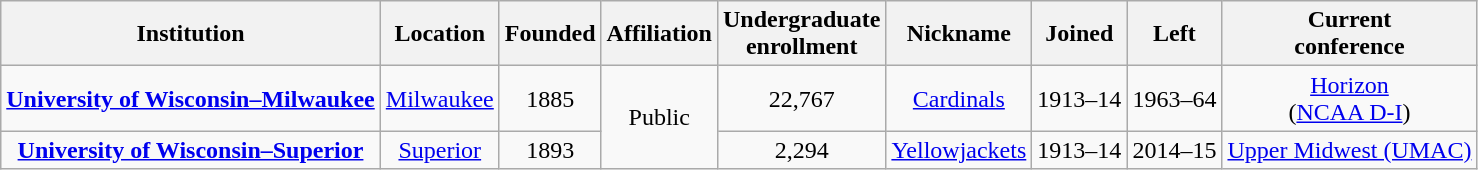<table class="wikitable sortable" style="text-align:center;">
<tr>
<th>Institution</th>
<th>Location</th>
<th>Founded</th>
<th>Affiliation</th>
<th>Undergraduate<br>enrollment</th>
<th>Nickname</th>
<th>Joined</th>
<th>Left</th>
<th>Current<br>conference</th>
</tr>
<tr>
<td><strong><a href='#'>University of Wisconsin–Milwaukee</a></strong></td>
<td><a href='#'>Milwaukee</a></td>
<td>1885</td>
<td rowspan="2">Public</td>
<td>22,767</td>
<td><a href='#'>Cardinals</a></td>
<td>1913–14</td>
<td>1963–64</td>
<td><a href='#'>Horizon</a><br>(<a href='#'>NCAA D-I</a>)</td>
</tr>
<tr>
<td><strong><a href='#'>University of Wisconsin–Superior</a></strong></td>
<td><a href='#'>Superior</a></td>
<td>1893</td>
<td>2,294</td>
<td><a href='#'>Yellowjackets</a></td>
<td>1913–14</td>
<td>2014–15</td>
<td><a href='#'>Upper Midwest (UMAC)</a></td>
</tr>
</table>
